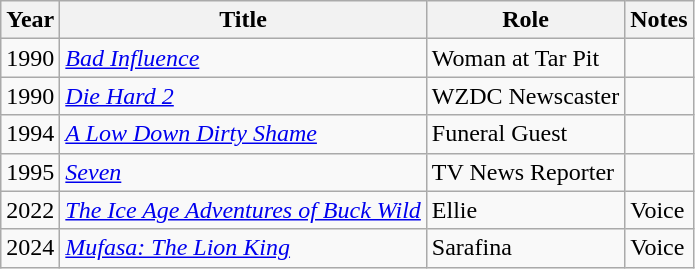<table class="wikitable sortable">
<tr>
<th>Year</th>
<th>Title</th>
<th>Role</th>
<th>Notes</th>
</tr>
<tr>
<td>1990</td>
<td><em><a href='#'>Bad Influence</a></em></td>
<td>Woman at Tar Pit</td>
<td></td>
</tr>
<tr>
<td>1990</td>
<td><em><a href='#'>Die Hard 2</a></em></td>
<td>WZDC Newscaster</td>
<td></td>
</tr>
<tr>
<td>1994</td>
<td><em><a href='#'>A Low Down Dirty Shame</a></em></td>
<td>Funeral Guest</td>
<td></td>
</tr>
<tr>
<td>1995</td>
<td><em><a href='#'>Seven</a></em></td>
<td>TV News Reporter</td>
<td></td>
</tr>
<tr>
<td>2022</td>
<td><em><a href='#'>The Ice Age Adventures of Buck Wild</a></em></td>
<td>Ellie</td>
<td>Voice</td>
</tr>
<tr>
<td>2024</td>
<td><em><a href='#'>Mufasa: The Lion King</a></em></td>
<td>Sarafina</td>
<td>Voice</td>
</tr>
</table>
